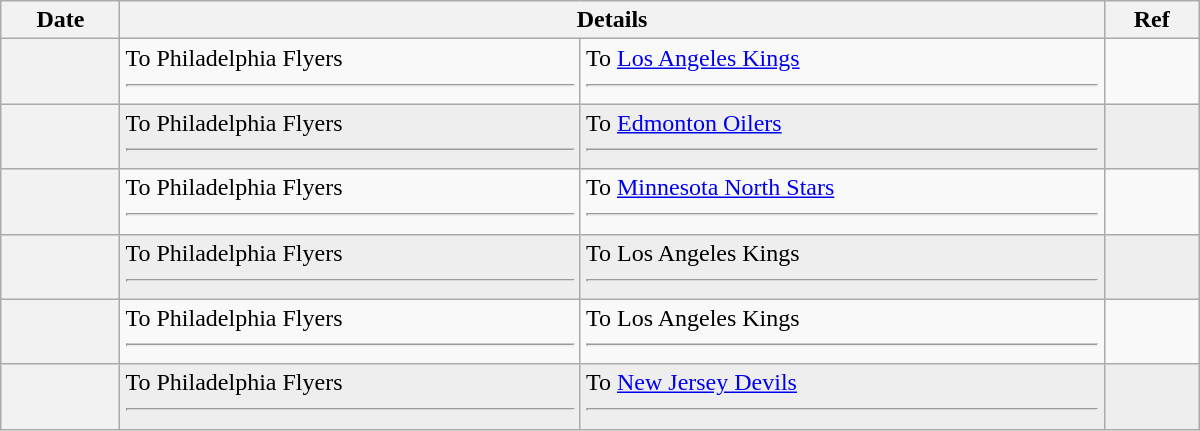<table class="wikitable plainrowheaders" style="width: 50em;">
<tr>
<th scope="col">Date</th>
<th scope="col" colspan="2">Details</th>
<th scope="col">Ref</th>
</tr>
<tr>
<th scope="row"></th>
<td valign="top">To Philadelphia Flyers <hr> </td>
<td valign="top">To <a href='#'>Los Angeles Kings</a> <hr></td>
<td></td>
</tr>
<tr bgcolor="#eeeeee">
<th scope="row"></th>
<td valign="top">To Philadelphia Flyers <hr> </td>
<td valign="top">To <a href='#'>Edmonton Oilers</a> <hr></td>
<td></td>
</tr>
<tr>
<th scope="row"></th>
<td valign="top">To Philadelphia Flyers <hr> </td>
<td valign="top">To <a href='#'>Minnesota North Stars</a> <hr></td>
<td></td>
</tr>
<tr bgcolor="#eeeeee">
<th scope="row"></th>
<td valign="top">To Philadelphia Flyers <hr> </td>
<td valign="top">To Los Angeles Kings <hr></td>
<td></td>
</tr>
<tr>
<th scope="row"></th>
<td valign="top">To Philadelphia Flyers <hr> </td>
<td valign="top">To Los Angeles Kings <hr></td>
<td></td>
</tr>
<tr bgcolor="#eeeeee">
<th scope="row"></th>
<td valign="top">To Philadelphia Flyers <hr> </td>
<td valign="top">To <a href='#'>New Jersey Devils</a> <hr></td>
<td></td>
</tr>
</table>
